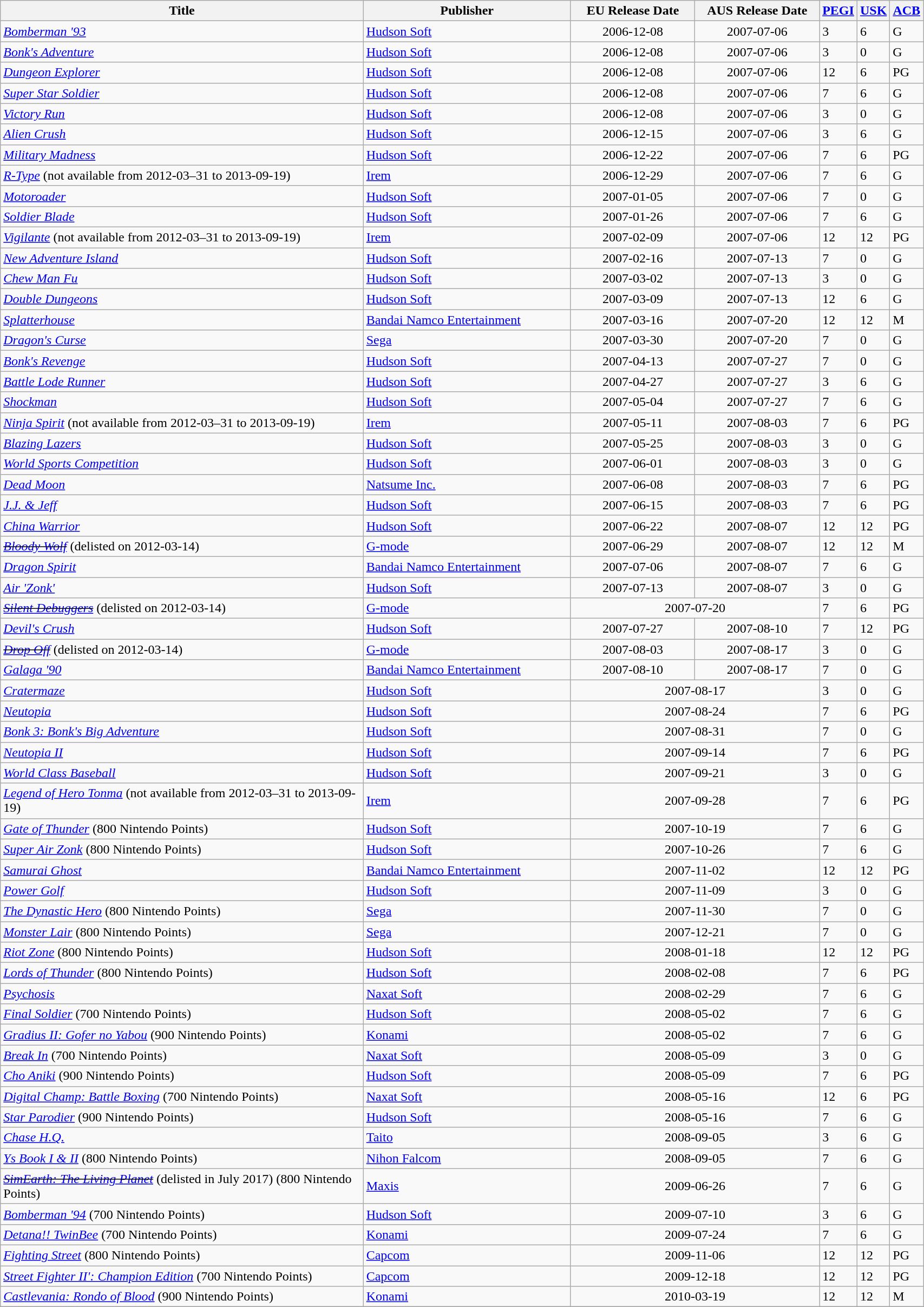<table class="wikitable sortable" style="width:90%">
<tr>
<th width="45%">Title</th>
<th width="25%">Publisher</th>
<th width="15%">EU Release Date</th>
<th width="15%">AUS Release Date</th>
<th width="5%"><a href='#'>PEGI</a></th>
<th width="5%"><a href='#'>USK</a></th>
<th width="5%"><a href='#'>ACB</a></th>
</tr>
<tr>
<td><em><a href='#'>Bomberman '93</a></em></td>
<td><a href='#'>Hudson Soft</a></td>
<td align="center">2006-12-08</td>
<td align="center">2007-07-06</td>
<td>3</td>
<td>6</td>
<td>G</td>
</tr>
<tr>
<td><em><a href='#'>Bonk's Adventure</a></em></td>
<td><a href='#'>Hudson Soft</a></td>
<td align="center">2006-12-08</td>
<td align="center">2007-07-06</td>
<td>3</td>
<td>0</td>
<td>G</td>
</tr>
<tr>
<td><em><a href='#'>Dungeon Explorer</a></em></td>
<td><a href='#'>Hudson Soft</a></td>
<td align="center">2006-12-08</td>
<td align="center">2007-07-06</td>
<td>12</td>
<td>6</td>
<td>PG</td>
</tr>
<tr>
<td><em><a href='#'>Super Star Soldier</a></em></td>
<td><a href='#'>Hudson Soft</a></td>
<td align="center">2006-12-08</td>
<td align="center">2007-07-06</td>
<td>7</td>
<td>6</td>
<td>G</td>
</tr>
<tr>
<td><em><a href='#'>Victory Run</a></em></td>
<td><a href='#'>Hudson Soft</a></td>
<td align="center">2006-12-08</td>
<td align="center">2007-07-06</td>
<td>3</td>
<td>0</td>
<td>G</td>
</tr>
<tr>
<td><em><a href='#'>Alien Crush</a></em></td>
<td><a href='#'>Hudson Soft</a></td>
<td align="center">2006-12-15</td>
<td align="center">2007-07-06</td>
<td>3</td>
<td>6</td>
<td>G</td>
</tr>
<tr>
<td><em><a href='#'>Military Madness</a></em></td>
<td><a href='#'>Hudson Soft</a></td>
<td align="center">2006-12-22</td>
<td align="center">2007-07-06</td>
<td>7</td>
<td>6</td>
<td>PG</td>
</tr>
<tr>
<td><em><a href='#'>R-Type</a></em> (not available from 2012-03–31 to 2013-09-19)</td>
<td><a href='#'>Irem</a></td>
<td align="center">2006-12-29</td>
<td align="center">2007-07-06</td>
<td>7</td>
<td>6</td>
<td>G</td>
</tr>
<tr>
<td><em><a href='#'>Motoroader</a></em></td>
<td><a href='#'>Hudson Soft</a></td>
<td align="center">2007-01-05</td>
<td align="center">2007-07-06</td>
<td>7</td>
<td>0</td>
<td>G</td>
</tr>
<tr>
<td><em><a href='#'>Soldier Blade</a></em></td>
<td><a href='#'>Hudson Soft</a></td>
<td align="center">2007-01-26</td>
<td align="center">2007-07-06</td>
<td>7</td>
<td>6</td>
<td>G</td>
</tr>
<tr>
<td><em><a href='#'>Vigilante</a></em> (not available from 2012-03–31 to 2013-09-19)</td>
<td><a href='#'>Irem</a></td>
<td align="center">2007-02-09</td>
<td align="center">2007-07-06</td>
<td>12</td>
<td>12</td>
<td>PG</td>
</tr>
<tr>
<td><em><a href='#'>New Adventure Island</a></em></td>
<td><a href='#'>Hudson Soft</a></td>
<td align="center">2007-02-16</td>
<td align="center">2007-07-13</td>
<td>7</td>
<td>0</td>
<td>G</td>
</tr>
<tr>
<td><em><a href='#'>Chew Man Fu</a></em></td>
<td><a href='#'>Hudson Soft</a></td>
<td align="center">2007-03-02</td>
<td align="center">2007-07-13</td>
<td>3</td>
<td>0</td>
<td>G</td>
</tr>
<tr>
<td><em><a href='#'>Double Dungeons</a></em></td>
<td><a href='#'>Hudson Soft</a></td>
<td align="center">2007-03-09</td>
<td align="center">2007-07-13</td>
<td>12</td>
<td>6</td>
<td>G</td>
</tr>
<tr>
<td><em><a href='#'>Splatterhouse</a></em></td>
<td><a href='#'>Bandai Namco Entertainment</a></td>
<td align="center">2007-03-16</td>
<td align="center">2007-07-20</td>
<td>12</td>
<td>12</td>
<td>M</td>
</tr>
<tr>
<td><em><a href='#'>Dragon's Curse</a></em></td>
<td><a href='#'>Sega</a></td>
<td align="center">2007-03-30</td>
<td align="center">2007-07-20</td>
<td>7</td>
<td>0</td>
<td>G</td>
</tr>
<tr>
<td><em><a href='#'>Bonk's Revenge</a></em></td>
<td><a href='#'>Hudson Soft</a></td>
<td align="center">2007-04-13</td>
<td align="center">2007-07-27</td>
<td>7</td>
<td>0</td>
<td>G</td>
</tr>
<tr>
<td><em><a href='#'>Battle Lode Runner</a></em></td>
<td><a href='#'>Hudson Soft</a></td>
<td align="center">2007-04-27</td>
<td align="center">2007-07-27</td>
<td>3</td>
<td>6</td>
<td>G</td>
</tr>
<tr>
<td><em><a href='#'>Shockman</a></em></td>
<td><a href='#'>Hudson Soft</a></td>
<td align="center">2007-05-04</td>
<td align="center">2007-07-27</td>
<td>7</td>
<td>6</td>
<td>G</td>
</tr>
<tr>
<td><em><a href='#'>Ninja Spirit</a></em> (not available from 2012-03–31 to 2013-09-19)</td>
<td><a href='#'>Irem</a></td>
<td align="center">2007-05-11</td>
<td align="center">2007-08-03</td>
<td>7</td>
<td>6</td>
<td>PG</td>
</tr>
<tr>
<td><em><a href='#'>Blazing Lazers</a></em></td>
<td><a href='#'>Hudson Soft</a></td>
<td align="center">2007-05-25</td>
<td align="center">2007-08-03</td>
<td>3</td>
<td>0</td>
<td>G</td>
</tr>
<tr>
<td><em><a href='#'>World Sports Competition</a></em></td>
<td><a href='#'>Hudson Soft</a></td>
<td align="center">2007-06-01</td>
<td align="center">2007-08-03</td>
<td>3</td>
<td>0</td>
<td>G</td>
</tr>
<tr>
<td><em><a href='#'>Dead Moon</a></em></td>
<td><a href='#'>Natsume Inc.</a></td>
<td align="center">2007-06-08</td>
<td align="center">2007-08-03</td>
<td>7</td>
<td>6</td>
<td>PG</td>
</tr>
<tr>
<td><em><a href='#'>J.J. & Jeff</a></em></td>
<td><a href='#'>Hudson Soft</a></td>
<td align="center">2007-06-15</td>
<td align="center">2007-08-03</td>
<td>7</td>
<td>6</td>
<td>PG</td>
</tr>
<tr>
<td><em><a href='#'>China Warrior</a></em></td>
<td><a href='#'>Hudson Soft</a></td>
<td align="center">2007-06-22</td>
<td align="center">2007-08-07</td>
<td>12</td>
<td>12</td>
<td>PG</td>
</tr>
<tr>
<td><s><em><a href='#'>Bloody Wolf</a></em></s> (delisted on 2012-03-14)</td>
<td><a href='#'>G-mode</a></td>
<td align="center">2007-06-29</td>
<td align="center">2007-08-07</td>
<td>12</td>
<td>12</td>
<td>M</td>
</tr>
<tr>
<td><em><a href='#'>Dragon Spirit</a></em></td>
<td><a href='#'>Bandai Namco Entertainment</a></td>
<td align="center">2007-07-06</td>
<td align="center">2007-08-07</td>
<td>7</td>
<td>6</td>
<td>G</td>
</tr>
<tr>
<td><em><a href='#'>Air 'Zonk'</a></em></td>
<td><a href='#'>Hudson Soft</a></td>
<td align="center">2007-07-13</td>
<td align="center">2007-08-07</td>
<td>3</td>
<td>0</td>
<td>G</td>
</tr>
<tr>
<td><s><em><a href='#'>Silent Debuggers</a></em></s> (delisted on 2012-03-14)</td>
<td><a href='#'>G-mode</a></td>
<td colspan="2" align="center">2007-07-20</td>
<td>7</td>
<td>6</td>
<td>PG</td>
</tr>
<tr>
<td><em><a href='#'>Devil's Crush</a></em></td>
<td><a href='#'>Hudson Soft</a></td>
<td align="center">2007-07-27</td>
<td align="center">2007-08-10</td>
<td>7</td>
<td>12</td>
<td>PG</td>
</tr>
<tr>
<td><s><em><a href='#'>Drop Off</a></em></s> (delisted on 2012-03-14)</td>
<td><a href='#'>G-mode</a></td>
<td align="center">2007-08-03</td>
<td align="center">2007-08-17</td>
<td>3</td>
<td>0</td>
<td>G</td>
</tr>
<tr>
<td><em><a href='#'>Galaga '90</a></em></td>
<td><a href='#'>Bandai Namco Entertainment</a></td>
<td align="center">2007-08-10</td>
<td align="center">2007-08-17</td>
<td>7</td>
<td>0</td>
<td>G</td>
</tr>
<tr>
<td><em><a href='#'>Cratermaze</a></em></td>
<td><a href='#'>Hudson Soft</a></td>
<td colspan="2" align="center">2007-08-17</td>
<td>3</td>
<td>0</td>
<td>G</td>
</tr>
<tr>
<td><em><a href='#'>Neutopia</a></em></td>
<td><a href='#'>Hudson Soft</a></td>
<td colspan="2" align="center">2007-08-24</td>
<td>7</td>
<td>6</td>
<td>PG</td>
</tr>
<tr>
<td><em><a href='#'>Bonk 3: Bonk's Big Adventure</a></em></td>
<td><a href='#'>Hudson Soft</a></td>
<td colspan="2" align="center">2007-08-31</td>
<td>7</td>
<td>0</td>
<td>G</td>
</tr>
<tr>
<td><em><a href='#'>Neutopia II</a></em></td>
<td><a href='#'>Hudson Soft</a></td>
<td colspan="2" align="center">2007-09-14</td>
<td>7</td>
<td>6</td>
<td>PG</td>
</tr>
<tr>
<td><em><a href='#'>World Class Baseball</a></em></td>
<td><a href='#'>Hudson Soft</a></td>
<td colspan="2" align="center">2007-09-21</td>
<td>3</td>
<td>0</td>
<td>G</td>
</tr>
<tr>
<td><em><a href='#'>Legend of Hero Tonma</a></em> (not available from 2012-03–31 to 2013-09-19)</td>
<td><a href='#'>Irem</a></td>
<td colspan="2" align="center">2007-09-28</td>
<td>7</td>
<td>6</td>
<td>PG</td>
</tr>
<tr>
<td><em><a href='#'>Gate of Thunder</a></em> (800 Nintendo Points)</td>
<td><a href='#'>Hudson Soft</a></td>
<td colspan="2" align="center">2007-10-19</td>
<td>7</td>
<td>6</td>
<td>G</td>
</tr>
<tr>
<td><em><a href='#'>Super Air Zonk</a></em> (800 Nintendo Points)</td>
<td><a href='#'>Hudson Soft</a></td>
<td colspan="2" align="center">2007-10-26</td>
<td>7</td>
<td>6</td>
<td>G</td>
</tr>
<tr>
<td><em><a href='#'>Samurai Ghost</a></em></td>
<td><a href='#'>Bandai Namco Entertainment</a></td>
<td colspan="2" align="center">2007-11-02</td>
<td>12</td>
<td>12</td>
<td>PG</td>
</tr>
<tr>
<td><em><a href='#'>Power Golf</a></em></td>
<td><a href='#'>Hudson Soft</a></td>
<td colspan="2" align="center">2007-11-09</td>
<td>3</td>
<td>0</td>
<td>G</td>
</tr>
<tr>
<td><em><a href='#'>The Dynastic Hero</a></em> (800 Nintendo Points)</td>
<td><a href='#'>Sega</a></td>
<td colspan="2" align="center">2007-11-30</td>
<td>7</td>
<td>0</td>
<td>G</td>
</tr>
<tr>
<td><em><a href='#'>Monster Lair</a></em> (800 Nintendo Points)</td>
<td><a href='#'>Sega</a></td>
<td colspan="2" align="center">2007-12-21</td>
<td>7</td>
<td>0</td>
<td>G</td>
</tr>
<tr>
<td><em><a href='#'>Riot Zone</a></em> (800 Nintendo Points)</td>
<td><a href='#'>Hudson Soft</a></td>
<td colspan="2" align="center">2008-01-18</td>
<td>12</td>
<td>12</td>
<td>PG</td>
</tr>
<tr>
<td><em><a href='#'>Lords of Thunder</a></em> (800 Nintendo Points)</td>
<td><a href='#'>Hudson Soft</a></td>
<td colspan="2" align="center">2008-02-08</td>
<td>7</td>
<td>6</td>
<td>PG</td>
</tr>
<tr>
<td><em><a href='#'>Psychosis</a></em></td>
<td><a href='#'>Naxat Soft</a></td>
<td colspan="2" align="center">2008-02-29</td>
<td>7</td>
<td>6</td>
<td>G</td>
</tr>
<tr>
<td><em><a href='#'>Final Soldier</a></em> (700 Nintendo Points)</td>
<td><a href='#'>Hudson Soft</a></td>
<td colspan="2" align="center">2008-05-02</td>
<td>7</td>
<td>6</td>
<td>G</td>
</tr>
<tr>
<td><em><a href='#'>Gradius II: Gofer no Yabou</a></em> (900 Nintendo Points)</td>
<td><a href='#'>Konami</a></td>
<td colspan="2" align="center">2008-05-02</td>
<td>7</td>
<td>6</td>
<td>G</td>
</tr>
<tr>
<td><em><a href='#'>Break In</a></em> (700 Nintendo Points)</td>
<td><a href='#'>Naxat Soft</a></td>
<td colspan="2" align="center">2008-05-09</td>
<td>3</td>
<td>0</td>
<td>G</td>
</tr>
<tr>
<td><em><a href='#'>Cho Aniki</a></em> (900 Nintendo Points)</td>
<td><a href='#'>Hudson Soft</a></td>
<td colspan="2" align="center">2008-05-09</td>
<td>7</td>
<td>6</td>
<td>PG</td>
</tr>
<tr>
<td><em><a href='#'>Digital Champ: Battle Boxing</a></em> (700 Nintendo Points)</td>
<td><a href='#'>Naxat Soft</a></td>
<td colspan="2" align="center">2008-05-16</td>
<td>12</td>
<td>6</td>
<td>PG</td>
</tr>
<tr>
<td><em><a href='#'>Star Parodier</a></em> (900 Nintendo Points)</td>
<td><a href='#'>Hudson Soft</a></td>
<td colspan="2" align="center">2008-05-16</td>
<td>7</td>
<td>6</td>
<td>G</td>
</tr>
<tr>
<td><em><a href='#'>Chase H.Q.</a></em></td>
<td><a href='#'>Taito</a></td>
<td colspan="2" align="center">2008-09-05</td>
<td>3</td>
<td>6</td>
<td>G</td>
</tr>
<tr>
<td><em><a href='#'>Ys Book I & II</a></em> (800 Nintendo Points)</td>
<td><a href='#'>Nihon Falcom</a></td>
<td colspan="2" align="center">2008-09-05</td>
<td>7</td>
<td>6</td>
<td>G</td>
</tr>
<tr>
<td><s><em><a href='#'>SimEarth: The Living Planet</a></em></s> (delisted in July 2017) (800 Nintendo Points)</td>
<td><a href='#'>Maxis</a></td>
<td colspan="2" align="center">2009-06-26</td>
<td>7</td>
<td>6</td>
<td>G</td>
</tr>
<tr>
<td><em><a href='#'>Bomberman '94</a></em> (700 Nintendo Points)</td>
<td><a href='#'>Hudson Soft</a></td>
<td colspan="2" align="center">2009-07-10</td>
<td>3</td>
<td>6</td>
<td>G</td>
</tr>
<tr>
<td><em><a href='#'>Detana!! TwinBee</a></em> (700 Nintendo Points)</td>
<td><a href='#'>Konami</a></td>
<td colspan="2" align="center">2009-07-24</td>
<td>7</td>
<td>6</td>
<td>G</td>
</tr>
<tr>
<td><em><a href='#'>Fighting Street</a></em> (800 Nintendo Points)</td>
<td><a href='#'>Capcom</a></td>
<td colspan="2" align="center">2009-11-06</td>
<td>12</td>
<td>12</td>
<td>PG</td>
</tr>
<tr>
<td><em><a href='#'>Street Fighter II': Champion Edition</a></em> (700 Nintendo Points)</td>
<td><a href='#'>Capcom</a></td>
<td colspan="2" align="center">2009-12-18</td>
<td>12</td>
<td>12</td>
<td>PG</td>
</tr>
<tr>
<td><em><a href='#'>Castlevania: Rondo of Blood</a></em> (900 Nintendo Points)</td>
<td><a href='#'>Konami</a></td>
<td colspan="2" align="center">2010-03-19</td>
<td>12</td>
<td>12</td>
<td>M</td>
</tr>
<tr>
</tr>
</table>
